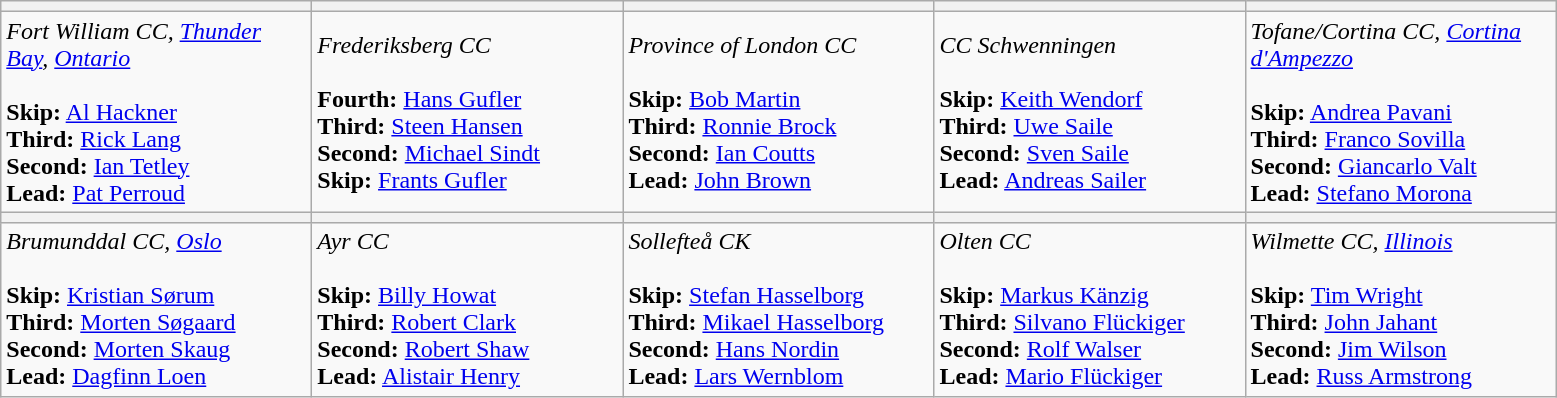<table class="wikitable">
<tr>
<th bgcolor="#efefef" width="200"></th>
<th bgcolor="#efefef" width="200"></th>
<th bgcolor="#efefef" width="200"></th>
<th bgcolor="#efefef" width="200"></th>
<th bgcolor="#efefef" width="200"></th>
</tr>
<tr>
<td><em>Fort William CC, <a href='#'>Thunder Bay</a>, <a href='#'>Ontario</a></em><br><br><strong>Skip:</strong> <a href='#'>Al Hackner</a><br>
<strong>Third:</strong> <a href='#'>Rick Lang</a><br>
<strong>Second:</strong> <a href='#'>Ian Tetley</a><br>
<strong>Lead:</strong> <a href='#'>Pat Perroud</a></td>
<td><em>Frederiksberg CC</em><br><br><strong>Fourth:</strong> <a href='#'>Hans Gufler</a><br>
<strong>Third:</strong> <a href='#'>Steen Hansen</a><br>
<strong>Second:</strong> <a href='#'>Michael Sindt</a><br>
<strong>Skip:</strong> <a href='#'>Frants Gufler</a></td>
<td><em>Province of London CC</em><br><br><strong>Skip:</strong> <a href='#'>Bob Martin</a><br>
<strong>Third:</strong> <a href='#'>Ronnie Brock</a><br>
<strong>Second:</strong> <a href='#'>Ian Coutts</a><br>
<strong>Lead:</strong> <a href='#'>John Brown</a></td>
<td><em>CC Schwenningen</em><br><br><strong>Skip:</strong> <a href='#'>Keith Wendorf</a><br>
<strong>Third:</strong> <a href='#'>Uwe Saile</a><br>
<strong>Second:</strong> <a href='#'>Sven Saile</a><br>
<strong>Lead:</strong> <a href='#'>Andreas Sailer</a></td>
<td><em>Tofane/Cortina CC, <a href='#'>Cortina d'Ampezzo</a></em><br><br><strong>Skip:</strong> <a href='#'>Andrea Pavani</a><br>
<strong>Third:</strong> <a href='#'>Franco Sovilla</a><br>
<strong>Second:</strong> <a href='#'>Giancarlo Valt</a><br>
<strong>Lead:</strong> <a href='#'>Stefano Morona</a></td>
</tr>
<tr>
<th bgcolor="#efefef" width="200"></th>
<th bgcolor="#efefef" width="200"></th>
<th bgcolor="#efefef" width="200"></th>
<th bgcolor="#efefef" width="200"></th>
<th bgcolor="#efefef" width="200"></th>
</tr>
<tr>
<td><em>Brumunddal CC, <a href='#'>Oslo</a></em><br><br><strong>Skip:</strong> <a href='#'>Kristian Sørum</a><br>
<strong>Third:</strong> <a href='#'>Morten Søgaard</a><br>
<strong>Second:</strong> <a href='#'>Morten Skaug</a><br>
<strong>Lead:</strong> <a href='#'>Dagfinn Loen</a></td>
<td><em>Ayr CC</em><br><br><strong>Skip:</strong> <a href='#'>Billy Howat</a><br>
<strong>Third:</strong> <a href='#'>Robert Clark</a><br>
<strong>Second:</strong> <a href='#'>Robert Shaw</a><br>
<strong>Lead:</strong> <a href='#'>Alistair Henry</a></td>
<td><em>Sollefteå CK</em><br><br><strong>Skip:</strong> <a href='#'>Stefan Hasselborg</a><br>
<strong>Third:</strong> <a href='#'>Mikael Hasselborg</a><br>
<strong>Second:</strong> <a href='#'>Hans Nordin</a><br>
<strong>Lead:</strong> <a href='#'>Lars Wernblom</a></td>
<td><em>Olten CC</em><br><br><strong>Skip:</strong> <a href='#'>Markus Känzig</a><br>
<strong>Third:</strong> <a href='#'>Silvano Flückiger</a><br>
<strong>Second:</strong> <a href='#'>Rolf Walser</a><br>
<strong>Lead:</strong> <a href='#'>Mario Flückiger</a></td>
<td><em>Wilmette CC, <a href='#'>Illinois</a></em><br><br><strong>Skip:</strong> <a href='#'>Tim Wright</a><br>
<strong>Third:</strong> <a href='#'>John Jahant</a><br>
<strong>Second:</strong> <a href='#'>Jim Wilson</a><br>
<strong>Lead:</strong> <a href='#'>Russ Armstrong</a></td>
</tr>
</table>
